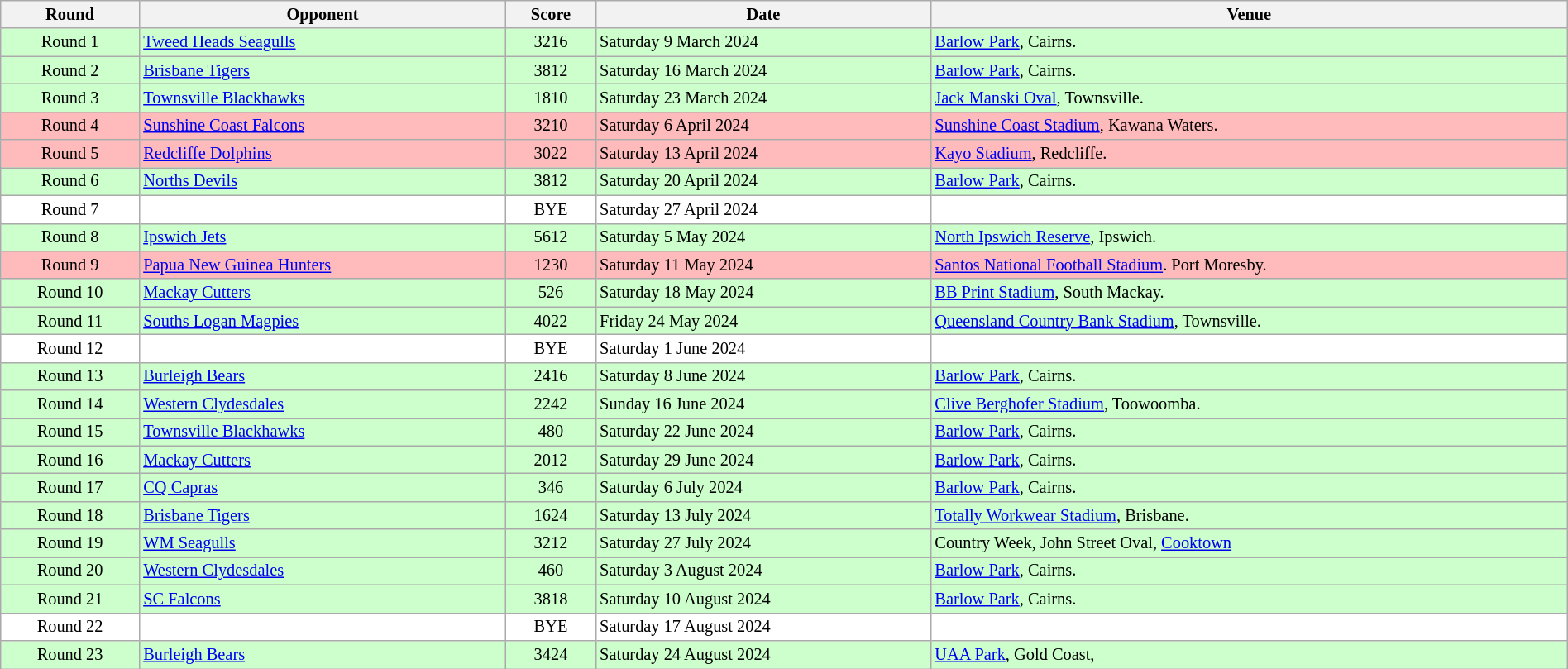<table class="wikitable" style="font-size:85%; bgcolor:#d6d6d6; width:100%;">
<tr>
<th width="">Round</th>
<th width="">Opponent</th>
<th width="">Score</th>
<th width="">Date</th>
<th width="">Venue</th>
</tr>
<tr bgcolor=#CCFFCC>
<td style="text-align:center;">Round 1</td>
<td> <a href='#'>Tweed Heads Seagulls</a></td>
<td style="text-align:center;">3216</td>
<td>Saturday 9 March 2024</td>
<td><a href='#'>Barlow Park</a>, Cairns.</td>
</tr>
<tr bgcolor=#CCFFCC>
<td style="text-align:center;">Round 2</td>
<td> <a href='#'>Brisbane Tigers</a></td>
<td style="text-align:center;">3812</td>
<td>Saturday 16 March 2024</td>
<td><a href='#'>Barlow Park</a>, Cairns.</td>
</tr>
<tr bgcolor=#CCFFCC>
<td style="text-align:center;">Round 3</td>
<td> <a href='#'>Townsville Blackhawks</a></td>
<td style="text-align:center;">1810</td>
<td>Saturday 23 March 2024</td>
<td><a href='#'>Jack Manski Oval</a>, Townsville.</td>
</tr>
<tr bgcolor=#FFBBBB>
<td style="text-align:center;">Round 4</td>
<td> <a href='#'>Sunshine Coast Falcons</a></td>
<td style="text-align:center;">3210</td>
<td>Saturday 6 April 2024</td>
<td><a href='#'>Sunshine Coast Stadium</a>, Kawana Waters.</td>
</tr>
<tr bgcolor=#FFBBBB>
<td style="text-align:center;">Round 5</td>
<td> <a href='#'>Redcliffe Dolphins</a></td>
<td style="text-align:center;">3022</td>
<td>Saturday 13 April 2024</td>
<td><a href='#'>Kayo Stadium</a>, Redcliffe.</td>
</tr>
<tr bgcolor=#CCFFCC>
<td style="text-align:center;">Round 6</td>
<td> <a href='#'>Norths Devils</a></td>
<td style="text-align:center;">3812</td>
<td>Saturday 20 April 2024</td>
<td><a href='#'>Barlow Park</a>, Cairns.</td>
</tr>
<tr bgcolor=#FFFFFF>
<td style="text-align:center;">Round 7</td>
<td></td>
<td style="text-align:center;">BYE</td>
<td>Saturday 27 April 2024</td>
<td></td>
</tr>
<tr bgcolor=#CCFFCC>
<td style="text-align:center;">Round 8</td>
<td> <a href='#'>Ipswich Jets</a></td>
<td style="text-align:center;">5612</td>
<td>Saturday 5 May 2024</td>
<td><a href='#'>North Ipswich Reserve</a>, Ipswich.</td>
</tr>
<tr bgcolor=#FFBBBB>
<td style="text-align:center;">Round 9</td>
<td> <a href='#'>Papua New Guinea Hunters</a></td>
<td style="text-align:center;">1230</td>
<td>Saturday 11 May 2024</td>
<td><a href='#'>Santos National Football Stadium</a>. Port Moresby.</td>
</tr>
<tr bgcolor=#CCFFCC>
<td style="text-align:center;">Round 10</td>
<td> <a href='#'>Mackay Cutters</a></td>
<td style="text-align:center;">526</td>
<td>Saturday 18 May 2024</td>
<td><a href='#'>BB Print Stadium</a>, South Mackay.</td>
</tr>
<tr bgcolor=#CCFFCC>
<td style="text-align:center;">Round 11</td>
<td> <a href='#'>Souths Logan Magpies</a></td>
<td style="text-align:center;">4022</td>
<td>Friday 24 May 2024</td>
<td><a href='#'>Queensland Country Bank Stadium</a>, Townsville.</td>
</tr>
<tr bgcolor=#FFFFFF>
<td style="text-align:center;">Round 12</td>
<td></td>
<td style="text-align:center;">BYE</td>
<td>Saturday 1 June 2024</td>
<td></td>
</tr>
<tr bgcolor=#CCFFCC>
<td style="text-align:center;">Round 13</td>
<td> <a href='#'>Burleigh Bears</a></td>
<td style="text-align:center;">2416</td>
<td>Saturday 8 June 2024</td>
<td><a href='#'>Barlow Park</a>, Cairns.</td>
</tr>
<tr bgcolor=#CCFFCC>
<td style="text-align:center;">Round 14</td>
<td> <a href='#'>Western Clydesdales</a></td>
<td style="text-align:center;">2242</td>
<td>Sunday 16 June 2024</td>
<td><a href='#'>Clive Berghofer Stadium</a>, Toowoomba.</td>
</tr>
<tr bgcolor=#CCFFCC>
<td style="text-align:center;">Round 15</td>
<td> <a href='#'>Townsville Blackhawks</a></td>
<td style="text-align:center;">480</td>
<td>Saturday 22 June 2024</td>
<td><a href='#'>Barlow Park</a>, Cairns.</td>
</tr>
<tr bgcolor=#CCFFCC>
<td style="text-align:center;">Round 16</td>
<td> <a href='#'>Mackay Cutters</a></td>
<td style="text-align:center;">2012</td>
<td>Saturday 29 June 2024</td>
<td><a href='#'>Barlow Park</a>, Cairns.</td>
</tr>
<tr bgcolor=#CCFFCC>
<td style="text-align:center;">Round 17</td>
<td> <a href='#'>CQ Capras</a></td>
<td style="text-align:center;">346</td>
<td>Saturday 6 July 2024</td>
<td><a href='#'>Barlow Park</a>, Cairns.</td>
</tr>
<tr bgcolor=#CCFFCC>
<td style="text-align:center;">Round 18</td>
<td> <a href='#'>Brisbane Tigers</a></td>
<td style="text-align:center;">1624</td>
<td>Saturday 13 July 2024</td>
<td><a href='#'>Totally Workwear Stadium</a>, Brisbane.</td>
</tr>
<tr bgcolor=#CCFFCC>
<td style="text-align:center;">Round 19</td>
<td> <a href='#'>WM Seagulls</a></td>
<td style="text-align:center;">3212</td>
<td>Saturday 27 July 2024</td>
<td>Country Week, John Street Oval, <a href='#'>Cooktown</a></td>
</tr>
<tr bgcolor=#CCFFCC>
<td style="text-align:center;">Round 20</td>
<td> <a href='#'>Western Clydesdales</a></td>
<td style="text-align:center;">460</td>
<td>Saturday 3 August 2024</td>
<td><a href='#'>Barlow Park</a>, Cairns.</td>
</tr>
<tr bgcolor=#CCFFCC>
<td style="text-align:center;">Round 21</td>
<td> <a href='#'>SC Falcons</a></td>
<td style="text-align:center;">3818</td>
<td>Saturday 10 August 2024</td>
<td><a href='#'>Barlow Park</a>, Cairns.</td>
</tr>
<tr bgcolor=#FFFFFF>
<td style="text-align:center;">Round 22</td>
<td></td>
<td style="text-align:center;">BYE</td>
<td>Saturday 17 August 2024</td>
<td></td>
</tr>
<tr bgcolor=#CCFFCC>
<td style="text-align:center;">Round 23</td>
<td> <a href='#'>Burleigh Bears</a></td>
<td style="text-align:center;">3424</td>
<td>Saturday 24 August 2024</td>
<td><a href='#'>UAA Park</a>, Gold Coast,</td>
</tr>
</table>
